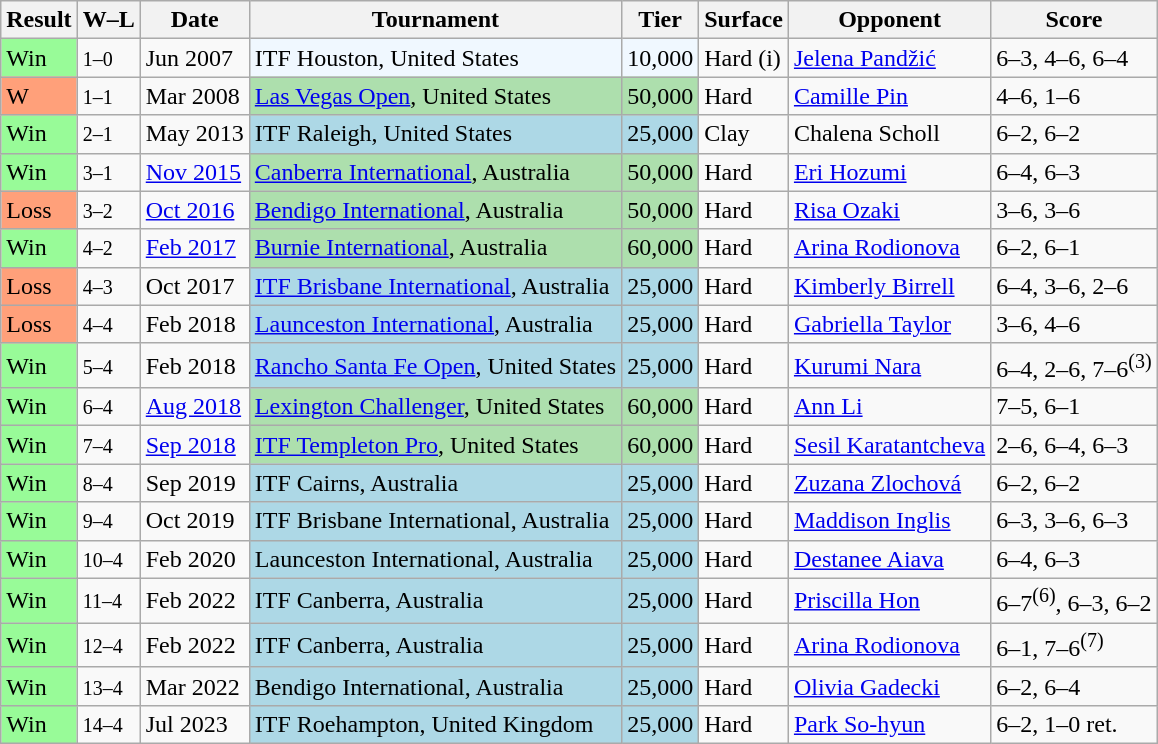<table class="sortable wikitable">
<tr>
<th>Result</th>
<th class="unsortable">W–L</th>
<th>Date</th>
<th>Tournament</th>
<th>Tier</th>
<th>Surface</th>
<th>Opponent</th>
<th class="unsortable">Score</th>
</tr>
<tr>
<td bgcolor="98FB98">Win</td>
<td><small>1–0</small></td>
<td>Jun 2007</td>
<td style="background:#f0f8ff;">ITF Houston, United States</td>
<td style="background:#f0f8ff;">10,000</td>
<td>Hard (i)</td>
<td> <a href='#'>Jelena Pandžić</a></td>
<td>6–3, 4–6, 6–4</td>
</tr>
<tr>
<td bgcolor="FFA07A">W</td>
<td><small>1–1</small></td>
<td>Mar 2008</td>
<td style="background:#addfad;"><a href='#'>Las Vegas Open</a>, United States</td>
<td style="background:#addfad;">50,000</td>
<td>Hard</td>
<td> <a href='#'>Camille Pin</a></td>
<td>4–6, 1–6</td>
</tr>
<tr>
<td bgcolor="98FB98">Win</td>
<td><small>2–1</small></td>
<td>May 2013</td>
<td style="background:lightblue;">ITF Raleigh, United States</td>
<td style="background:lightblue;">25,000</td>
<td>Clay</td>
<td> Chalena Scholl</td>
<td>6–2, 6–2</td>
</tr>
<tr>
<td bgcolor="98FB98">Win</td>
<td><small>3–1</small></td>
<td><a href='#'>Nov 2015</a></td>
<td style="background:#addfad;"><a href='#'>Canberra International</a>, Australia</td>
<td style="background:#addfad;">50,000</td>
<td>Hard</td>
<td> <a href='#'>Eri Hozumi</a></td>
<td>6–4, 6–3</td>
</tr>
<tr>
<td bgcolor="FFA07A">Loss</td>
<td><small>3–2</small></td>
<td><a href='#'>Oct 2016</a></td>
<td style="background:#addfad;"><a href='#'>Bendigo International</a>, Australia</td>
<td style="background:#addfad;">50,000</td>
<td>Hard</td>
<td> <a href='#'>Risa Ozaki</a></td>
<td>3–6, 3–6</td>
</tr>
<tr>
<td bgcolor="98FB98">Win</td>
<td><small>4–2</small></td>
<td><a href='#'>Feb 2017</a></td>
<td style="background:#addfad;"><a href='#'>Burnie International</a>, Australia</td>
<td style="background:#addfad;">60,000</td>
<td>Hard</td>
<td> <a href='#'>Arina Rodionova</a></td>
<td>6–2, 6–1</td>
</tr>
<tr>
<td bgcolor="FFA07A">Loss</td>
<td><small>4–3</small></td>
<td>Oct 2017</td>
<td style="background:lightblue;"><a href='#'>ITF Brisbane International</a>, Australia</td>
<td style="background:lightblue;">25,000</td>
<td>Hard</td>
<td> <a href='#'>Kimberly Birrell</a></td>
<td>6–4, 3–6, 2–6</td>
</tr>
<tr>
<td bgcolor="FFA07A">Loss</td>
<td><small>4–4</small></td>
<td>Feb 2018</td>
<td style="background:lightblue;"><a href='#'>Launceston International</a>, Australia</td>
<td style="background:lightblue;">25,000</td>
<td>Hard</td>
<td> <a href='#'>Gabriella Taylor</a></td>
<td>3–6, 4–6</td>
</tr>
<tr>
<td bgcolor="98FB98">Win</td>
<td><small>5–4</small></td>
<td>Feb 2018</td>
<td style="background:lightblue;"><a href='#'>Rancho Santa Fe Open</a>, United States</td>
<td style="background:lightblue;">25,000</td>
<td>Hard</td>
<td> <a href='#'>Kurumi Nara</a></td>
<td>6–4, 2–6, 7–6<sup>(3)</sup></td>
</tr>
<tr>
<td bgcolor="98FB98">Win</td>
<td><small>6–4</small></td>
<td><a href='#'>Aug 2018</a></td>
<td style="background:#addfad;"><a href='#'>Lexington Challenger</a>, United States</td>
<td style="background:#addfad;">60,000</td>
<td>Hard</td>
<td> <a href='#'>Ann Li</a></td>
<td>7–5, 6–1</td>
</tr>
<tr>
<td bgcolor="98FB98">Win</td>
<td><small>7–4</small></td>
<td><a href='#'>Sep 2018</a></td>
<td style="background:#addfad;"><a href='#'>ITF Templeton Pro</a>, United States</td>
<td style="background:#addfad;">60,000</td>
<td>Hard</td>
<td> <a href='#'>Sesil Karatantcheva</a></td>
<td>2–6, 6–4, 6–3</td>
</tr>
<tr>
<td bgcolor="98FB98">Win</td>
<td><small>8–4</small></td>
<td>Sep 2019</td>
<td style="background:lightblue;">ITF Cairns, Australia</td>
<td style="background:lightblue;">25,000</td>
<td>Hard</td>
<td> <a href='#'>Zuzana Zlochová</a></td>
<td>6–2, 6–2</td>
</tr>
<tr>
<td bgcolor="98FB98">Win</td>
<td><small>9–4</small></td>
<td>Oct 2019</td>
<td style="background:lightblue;">ITF Brisbane International, Australia</td>
<td style="background:lightblue;">25,000</td>
<td>Hard</td>
<td> <a href='#'>Maddison Inglis</a></td>
<td>6–3, 3–6, 6–3</td>
</tr>
<tr>
<td bgcolor="98FB98">Win</td>
<td><small>10–4</small></td>
<td>Feb 2020</td>
<td style="background:lightblue;">Launceston International, Australia</td>
<td style="background:lightblue;">25,000</td>
<td>Hard</td>
<td> <a href='#'>Destanee Aiava</a></td>
<td>6–4, 6–3</td>
</tr>
<tr>
<td bgcolor="98FB98">Win</td>
<td><small>11–4</small></td>
<td>Feb 2022</td>
<td style="background:lightblue;">ITF Canberra, Australia</td>
<td style="background:lightblue;">25,000</td>
<td>Hard</td>
<td> <a href='#'>Priscilla Hon</a></td>
<td>6–7<sup>(6)</sup>, 6–3, 6–2</td>
</tr>
<tr>
<td bgcolor="98FB98">Win</td>
<td><small>12–4</small></td>
<td>Feb 2022</td>
<td style="background:lightblue;">ITF Canberra, Australia</td>
<td style="background:lightblue;">25,000</td>
<td>Hard</td>
<td> <a href='#'>Arina Rodionova</a></td>
<td>6–1, 7–6<sup>(7) </sup></td>
</tr>
<tr>
<td bgcolor="98FB98">Win</td>
<td><small>13–4</small></td>
<td>Mar 2022</td>
<td style="background:lightblue;">Bendigo International, Australia</td>
<td style="background:lightblue;">25,000</td>
<td>Hard</td>
<td> <a href='#'>Olivia Gadecki</a></td>
<td>6–2, 6–4</td>
</tr>
<tr>
<td bgcolor="98FB98">Win</td>
<td><small>14–4</small></td>
<td>Jul 2023</td>
<td style="background:lightblue;">ITF Roehampton, United Kingdom</td>
<td style="background:lightblue;">25,000</td>
<td>Hard</td>
<td> <a href='#'>Park So-hyun</a></td>
<td>6–2, 1–0 ret.</td>
</tr>
</table>
